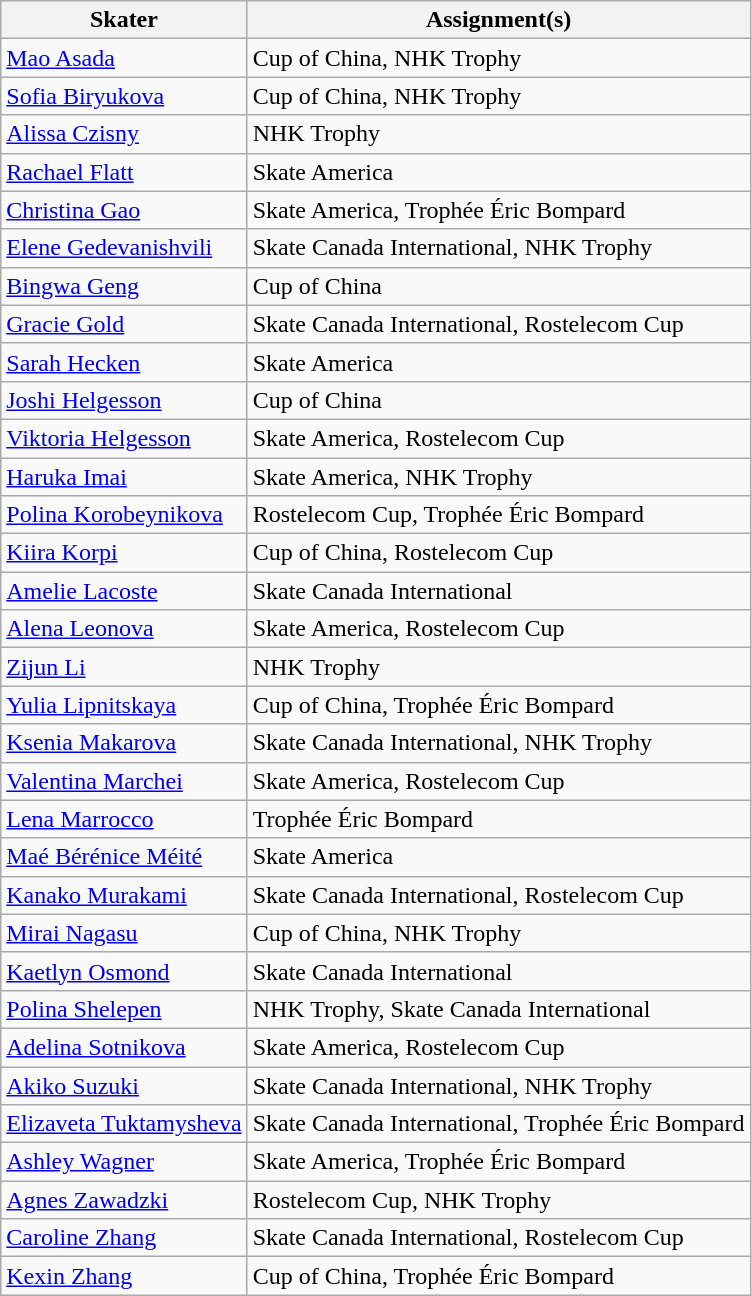<table class="wikitable">
<tr>
<th>Skater</th>
<th>Assignment(s)</th>
</tr>
<tr>
<td><a href='#'>Mao Asada</a></td>
<td>Cup of China, NHK Trophy</td>
</tr>
<tr>
<td><a href='#'>Sofia Biryukova</a></td>
<td>Cup of China, NHK Trophy</td>
</tr>
<tr>
<td><a href='#'>Alissa Czisny</a></td>
<td>NHK Trophy</td>
</tr>
<tr>
<td><a href='#'>Rachael Flatt</a></td>
<td>Skate America</td>
</tr>
<tr>
<td><a href='#'>Christina Gao</a></td>
<td>Skate America, Trophée Éric Bompard</td>
</tr>
<tr>
<td><a href='#'>Elene Gedevanishvili</a></td>
<td>Skate Canada International, NHK Trophy</td>
</tr>
<tr>
<td><a href='#'>Bingwa Geng</a></td>
<td>Cup of China</td>
</tr>
<tr>
<td><a href='#'>Gracie Gold</a></td>
<td>Skate Canada International, Rostelecom Cup</td>
</tr>
<tr>
<td><a href='#'>Sarah Hecken</a></td>
<td>Skate America</td>
</tr>
<tr>
<td><a href='#'>Joshi Helgesson</a></td>
<td>Cup of China</td>
</tr>
<tr>
<td><a href='#'>Viktoria Helgesson</a></td>
<td>Skate America, Rostelecom Cup</td>
</tr>
<tr>
<td><a href='#'>Haruka Imai</a></td>
<td>Skate America, NHK Trophy</td>
</tr>
<tr>
<td><a href='#'>Polina Korobeynikova</a></td>
<td>Rostelecom Cup, Trophée Éric Bompard</td>
</tr>
<tr>
<td><a href='#'>Kiira Korpi</a></td>
<td>Cup of China, Rostelecom Cup</td>
</tr>
<tr>
<td><a href='#'>Amelie Lacoste</a></td>
<td>Skate Canada International</td>
</tr>
<tr>
<td><a href='#'>Alena Leonova</a></td>
<td>Skate America, Rostelecom Cup</td>
</tr>
<tr>
<td><a href='#'>Zijun Li</a></td>
<td>NHK Trophy</td>
</tr>
<tr>
<td><a href='#'>Yulia Lipnitskaya</a></td>
<td>Cup of China, Trophée Éric Bompard</td>
</tr>
<tr>
<td><a href='#'>Ksenia Makarova</a></td>
<td>Skate Canada International, NHK Trophy</td>
</tr>
<tr>
<td><a href='#'>Valentina Marchei</a></td>
<td>Skate America, Rostelecom Cup</td>
</tr>
<tr>
<td><a href='#'>Lena Marrocco</a></td>
<td>Trophée Éric Bompard</td>
</tr>
<tr>
<td><a href='#'>Maé Bérénice Méité</a></td>
<td>Skate America</td>
</tr>
<tr>
<td><a href='#'>Kanako Murakami</a></td>
<td>Skate Canada International, Rostelecom Cup</td>
</tr>
<tr>
<td><a href='#'>Mirai Nagasu</a></td>
<td>Cup of China, NHK Trophy</td>
</tr>
<tr>
<td><a href='#'>Kaetlyn Osmond</a></td>
<td>Skate Canada International</td>
</tr>
<tr>
<td><a href='#'>Polina Shelepen</a></td>
<td>NHK Trophy, Skate Canada International</td>
</tr>
<tr>
<td><a href='#'>Adelina Sotnikova</a></td>
<td>Skate America, Rostelecom Cup</td>
</tr>
<tr>
<td><a href='#'>Akiko Suzuki</a></td>
<td>Skate Canada International, NHK Trophy</td>
</tr>
<tr>
<td><a href='#'>Elizaveta Tuktamysheva</a></td>
<td>Skate Canada International, Trophée Éric Bompard</td>
</tr>
<tr>
<td><a href='#'>Ashley Wagner</a></td>
<td>Skate America, Trophée Éric Bompard</td>
</tr>
<tr>
<td><a href='#'>Agnes Zawadzki</a></td>
<td>Rostelecom Cup, NHK Trophy</td>
</tr>
<tr>
<td><a href='#'>Caroline Zhang</a></td>
<td>Skate Canada International, Rostelecom Cup</td>
</tr>
<tr>
<td><a href='#'>Kexin Zhang</a></td>
<td>Cup of China, Trophée Éric Bompard</td>
</tr>
</table>
